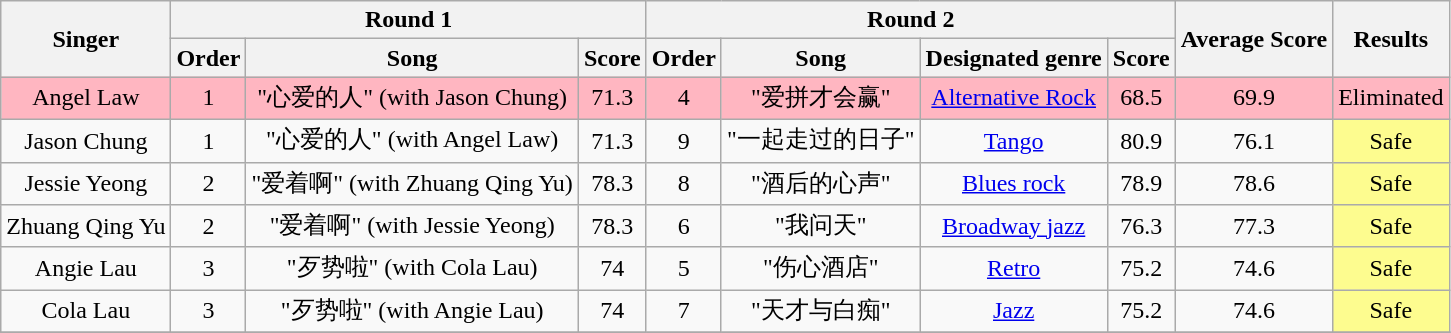<table class="wikitable plainrowheaders" style="text-align:center;">
<tr>
<th scope="col" rowspan="2">Singer</th>
<th scope="col" colspan="3">Round 1</th>
<th scope="col" colspan="4">Round 2</th>
<th scope="col" rowspan="2">Average Score</th>
<th scope="col" rowspan="2">Results</th>
</tr>
<tr>
<th scope="col">Order</th>
<th scope="col">Song</th>
<th scope="col">Score</th>
<th scope="col">Order</th>
<th scope="col">Song</th>
<th scope="col">Designated genre</th>
<th scope="col">Score</th>
</tr>
<tr style="background:lightpink;">
<td>Angel Law</td>
<td>1</td>
<td>"心爱的人" (with Jason Chung)</td>
<td>71.3</td>
<td>4</td>
<td>"爱拼才会赢"</td>
<td><a href='#'>Alternative Rock</a></td>
<td>68.5</td>
<td>69.9</td>
<td>Eliminated</td>
</tr>
<tr>
<td>Jason Chung</td>
<td>1</td>
<td>"心爱的人" (with Angel Law)</td>
<td>71.3</td>
<td>9</td>
<td>"一起走过的日子"</td>
<td><a href='#'>Tango</a></td>
<td>80.9</td>
<td>76.1</td>
<td style="background:#fdfc8f;">Safe</td>
</tr>
<tr>
<td>Jessie Yeong</td>
<td>2</td>
<td>"爱着啊" (with Zhuang Qing Yu)</td>
<td>78.3</td>
<td>8</td>
<td>"酒后的心声"</td>
<td><a href='#'>Blues rock</a></td>
<td>78.9</td>
<td>78.6</td>
<td style="background:#fdfc8f;">Safe</td>
</tr>
<tr>
<td>Zhuang Qing Yu</td>
<td>2</td>
<td>"爱着啊" (with Jessie Yeong)</td>
<td>78.3</td>
<td>6</td>
<td>"我问天"</td>
<td><a href='#'>Broadway jazz</a></td>
<td>76.3</td>
<td>77.3</td>
<td style="background:#fdfc8f;">Safe</td>
</tr>
<tr>
<td>Angie Lau</td>
<td>3</td>
<td>"歹势啦" (with Cola Lau)</td>
<td>74</td>
<td>5</td>
<td>"伤心酒店"</td>
<td><a href='#'>Retro</a></td>
<td>75.2</td>
<td>74.6</td>
<td style="background:#fdfc8f;">Safe</td>
</tr>
<tr>
<td>Cola Lau</td>
<td>3</td>
<td>"歹势啦" (with Angie Lau)</td>
<td>74</td>
<td>7</td>
<td>"天才与白痴"</td>
<td><a href='#'>Jazz</a></td>
<td>75.2</td>
<td>74.6</td>
<td style="background:#fdfc8f;">Safe</td>
</tr>
<tr>
</tr>
</table>
